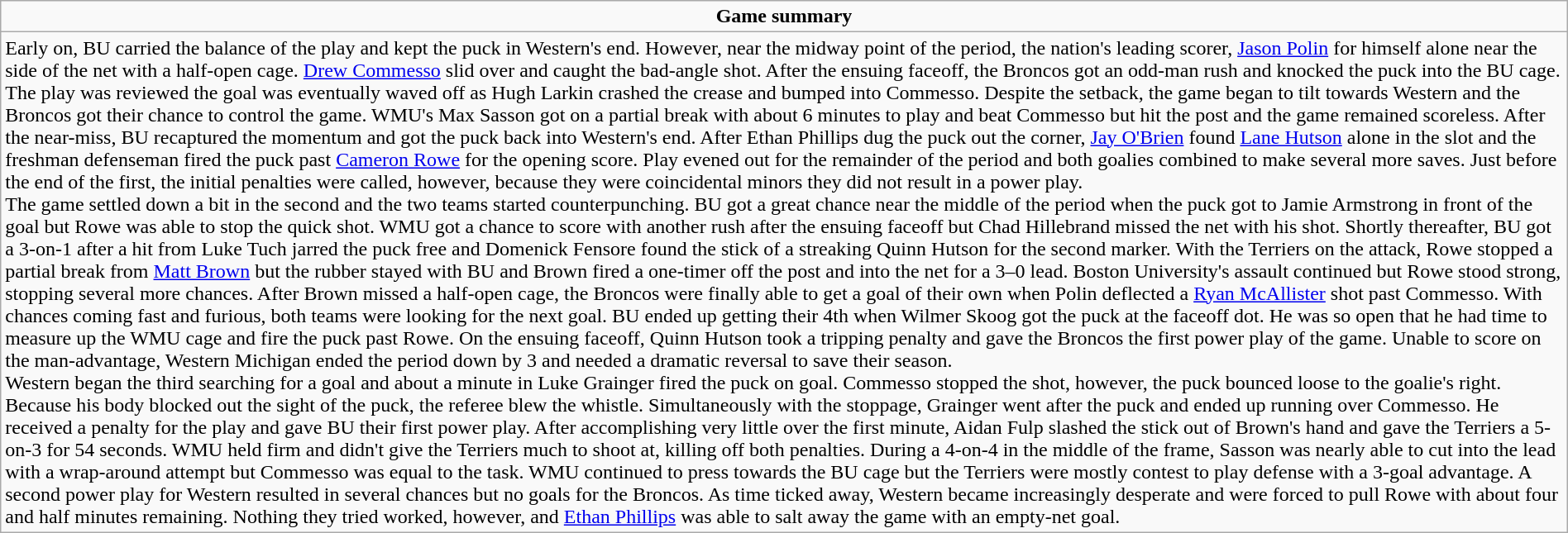<table role="presentation" class="wikitable mw-collapsible autocollapse" width=100%>
<tr>
<td align=center><strong>Game summary</strong></td>
</tr>
<tr>
<td>Early on, BU carried the balance of the play and kept the puck in Western's end. However, near the midway point of the period, the nation's leading scorer, <a href='#'>Jason Polin</a> for himself alone near the side of the net with a half-open cage. <a href='#'>Drew Commesso</a> slid over and caught the bad-angle shot. After the ensuing faceoff, the Broncos got an odd-man rush and knocked the puck into the BU cage. The play was reviewed the goal was eventually waved off as Hugh Larkin crashed the crease and bumped into Commesso. Despite the setback, the game began to tilt towards Western and the Broncos got their chance to control the game. WMU's Max Sasson got on a partial break with about 6 minutes to play and beat Commesso but hit the post and the game remained scoreless. After the near-miss, BU recaptured the momentum and got the puck back into Western's end. After Ethan Phillips dug the puck out the corner, <a href='#'>Jay O'Brien</a> found <a href='#'>Lane Hutson</a> alone in the slot and the freshman defenseman fired the puck past <a href='#'>Cameron Rowe</a> for the opening score. Play evened out for the remainder of the period and both goalies combined to make several more saves. Just before the end of the first, the initial penalties were called, however, because they were coincidental minors they did not result in a power play.<br>The game settled down a bit in the second and the two teams started counterpunching. BU got a great chance near the middle of the period when the puck got to Jamie Armstrong in front of the goal but Rowe was able to stop the quick shot. WMU got a chance to score with another rush after the ensuing faceoff but Chad Hillebrand missed the net with his shot. Shortly thereafter, BU got a 3-on-1 after a hit from Luke Tuch jarred the puck free and Domenick Fensore found the stick of a streaking Quinn Hutson for the second marker. With the Terriers on the attack, Rowe stopped a partial break from <a href='#'>Matt Brown</a> but the rubber stayed with BU and Brown fired a one-timer off the post and into the net for a 3–0 lead. Boston University's assault continued but Rowe stood strong, stopping several more chances. After Brown missed a half-open cage, the Broncos were finally able to get a goal of their own when Polin deflected a <a href='#'>Ryan McAllister</a> shot past Commesso. With chances coming fast and furious, both teams were looking for the next goal. BU ended up getting their 4th when Wilmer Skoog got the puck at the faceoff dot. He was so open that he had time to measure up the WMU cage and fire the puck past Rowe. On the ensuing faceoff, Quinn Hutson took a tripping penalty and gave the Broncos the first power play of the game. Unable to score on the man-advantage, Western Michigan ended the period down by 3 and needed a dramatic reversal to save their season.<br>Western began the third searching for a goal and about a minute in Luke Grainger fired the puck on goal. Commesso stopped the shot, however, the puck bounced loose to the goalie's right. Because his body blocked out the sight of the puck, the referee blew the whistle. Simultaneously with the stoppage, Grainger went after the puck and ended up running over Commesso. He received a penalty for the play and gave BU their first power play. After accomplishing very little over the first minute, Aidan Fulp slashed the stick out of Brown's hand and gave the Terriers a 5-on-3 for 54 seconds. WMU held firm and didn't give the Terriers much to shoot at, killing off both penalties. During a 4-on-4 in the middle of the frame, Sasson was nearly able to cut into the lead with a wrap-around attempt but Commesso was equal to the task. WMU continued to press towards the BU cage but the Terriers were mostly contest to play defense with a 3-goal advantage. A second power play for Western resulted in several chances but no goals for the Broncos. As time ticked away, Western became increasingly desperate and were forced to pull Rowe with about four and half minutes remaining. Nothing they tried worked, however, and <a href='#'>Ethan Phillips</a> was able to salt away the game with an empty-net goal.</td>
</tr>
</table>
